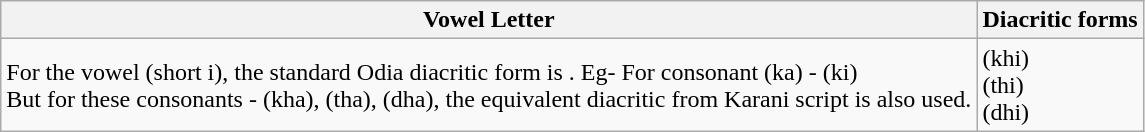<table class="wikitable">
<tr>
<th>Vowel Letter</th>
<th>Diacritic forms</th>
</tr>
<tr>
<td>For the vowel <span></span> (short i), the standard Odia diacritic form is <span></span>. Eg- For consonant <span></span> (ka) - <span></span> (ki)<br>But for these consonants - <span></span> (kha), <span></span> (tha), <span></span> (dha), the equivalent <span></span> diacritic from Karani script is also used.</td>
<td><span></span> (khi)<br> <span></span> (thi)<br> <span></span> (dhi)</td>
</tr>
</table>
